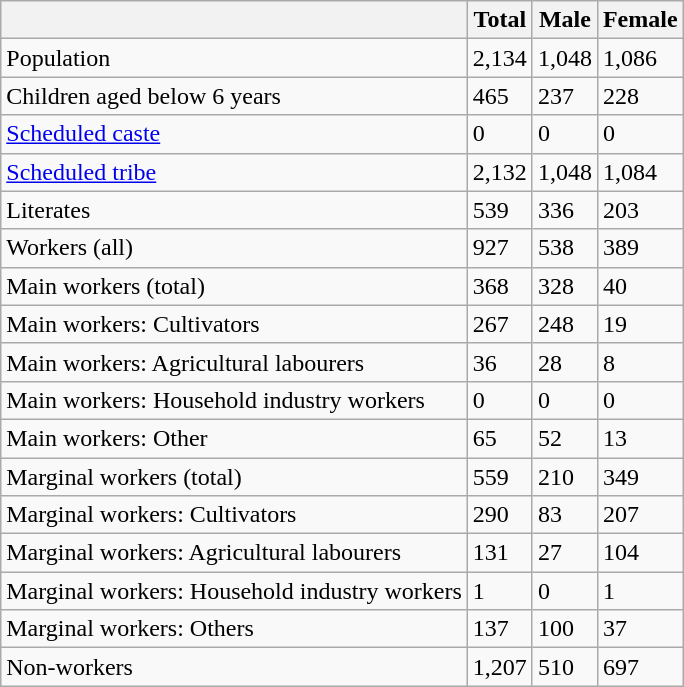<table class="wikitable sortable">
<tr>
<th></th>
<th>Total</th>
<th>Male</th>
<th>Female</th>
</tr>
<tr>
<td>Population</td>
<td>2,134</td>
<td>1,048</td>
<td>1,086</td>
</tr>
<tr>
<td>Children aged below 6 years</td>
<td>465</td>
<td>237</td>
<td>228</td>
</tr>
<tr>
<td><a href='#'>Scheduled caste</a></td>
<td>0</td>
<td>0</td>
<td>0</td>
</tr>
<tr>
<td><a href='#'>Scheduled tribe</a></td>
<td>2,132</td>
<td>1,048</td>
<td>1,084</td>
</tr>
<tr>
<td>Literates</td>
<td>539</td>
<td>336</td>
<td>203</td>
</tr>
<tr>
<td>Workers (all)</td>
<td>927</td>
<td>538</td>
<td>389</td>
</tr>
<tr>
<td>Main workers (total)</td>
<td>368</td>
<td>328</td>
<td>40</td>
</tr>
<tr>
<td>Main workers: Cultivators</td>
<td>267</td>
<td>248</td>
<td>19</td>
</tr>
<tr>
<td>Main workers: Agricultural labourers</td>
<td>36</td>
<td>28</td>
<td>8</td>
</tr>
<tr>
<td>Main workers: Household industry workers</td>
<td>0</td>
<td>0</td>
<td>0</td>
</tr>
<tr>
<td>Main workers: Other</td>
<td>65</td>
<td>52</td>
<td>13</td>
</tr>
<tr>
<td>Marginal workers (total)</td>
<td>559</td>
<td>210</td>
<td>349</td>
</tr>
<tr>
<td>Marginal workers: Cultivators</td>
<td>290</td>
<td>83</td>
<td>207</td>
</tr>
<tr>
<td>Marginal workers: Agricultural labourers</td>
<td>131</td>
<td>27</td>
<td>104</td>
</tr>
<tr>
<td>Marginal workers: Household industry workers</td>
<td>1</td>
<td>0</td>
<td>1</td>
</tr>
<tr>
<td>Marginal workers: Others</td>
<td>137</td>
<td>100</td>
<td>37</td>
</tr>
<tr>
<td>Non-workers</td>
<td>1,207</td>
<td>510</td>
<td>697</td>
</tr>
</table>
